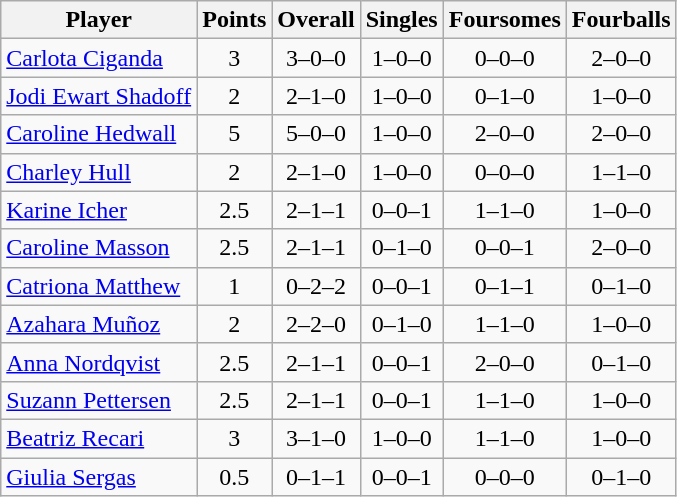<table class="wikitable sortable" style="text-align:center">
<tr>
<th>Player</th>
<th>Points</th>
<th>Overall</th>
<th>Singles</th>
<th>Foursomes</th>
<th>Fourballs</th>
</tr>
<tr>
<td align=left><a href='#'>Carlota Ciganda</a></td>
<td>3</td>
<td>3–0–0</td>
<td>1–0–0</td>
<td>0–0–0</td>
<td>2–0–0</td>
</tr>
<tr>
<td align=left><a href='#'>Jodi Ewart Shadoff</a></td>
<td>2</td>
<td>2–1–0</td>
<td>1–0–0</td>
<td>0–1–0</td>
<td>1–0–0</td>
</tr>
<tr>
<td align=left><a href='#'>Caroline Hedwall</a></td>
<td>5</td>
<td>5–0–0</td>
<td>1–0–0</td>
<td>2–0–0</td>
<td>2–0–0</td>
</tr>
<tr>
<td align=left><a href='#'>Charley Hull</a></td>
<td>2</td>
<td>2–1–0</td>
<td>1–0–0</td>
<td>0–0–0</td>
<td>1–1–0</td>
</tr>
<tr>
<td align=left><a href='#'>Karine Icher</a></td>
<td>2.5</td>
<td>2–1–1</td>
<td>0–0–1</td>
<td>1–1–0</td>
<td>1–0–0</td>
</tr>
<tr>
<td align=left><a href='#'>Caroline Masson</a></td>
<td>2.5</td>
<td>2–1–1</td>
<td>0–1–0</td>
<td>0–0–1</td>
<td>2–0–0</td>
</tr>
<tr>
<td align=left><a href='#'>Catriona Matthew</a></td>
<td>1</td>
<td>0–2–2</td>
<td>0–0–1</td>
<td>0–1–1</td>
<td>0–1–0</td>
</tr>
<tr>
<td align=left><a href='#'>Azahara Muñoz</a></td>
<td>2</td>
<td>2–2–0</td>
<td>0–1–0</td>
<td>1–1–0</td>
<td>1–0–0</td>
</tr>
<tr>
<td align=left><a href='#'>Anna Nordqvist</a></td>
<td>2.5</td>
<td>2–1–1</td>
<td>0–0–1</td>
<td>2–0–0</td>
<td>0–1–0</td>
</tr>
<tr>
<td align=left><a href='#'>Suzann Pettersen</a></td>
<td>2.5</td>
<td>2–1–1</td>
<td>0–0–1</td>
<td>1–1–0</td>
<td>1–0–0</td>
</tr>
<tr>
<td align=left><a href='#'>Beatriz Recari</a></td>
<td>3</td>
<td>3–1–0</td>
<td>1–0–0</td>
<td>1–1–0</td>
<td>1–0–0</td>
</tr>
<tr>
<td align=left><a href='#'>Giulia Sergas</a></td>
<td>0.5</td>
<td>0–1–1</td>
<td>0–0–1</td>
<td>0–0–0</td>
<td>0–1–0</td>
</tr>
</table>
